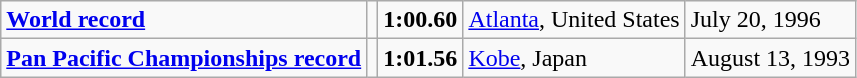<table class="wikitable">
<tr>
<td><strong><a href='#'>World record</a></strong></td>
<td></td>
<td><strong>1:00.60</strong></td>
<td><a href='#'>Atlanta</a>, United States</td>
<td>July 20, 1996</td>
</tr>
<tr>
<td><strong><a href='#'>Pan Pacific Championships record</a></strong></td>
<td></td>
<td><strong>1:01.56</strong></td>
<td><a href='#'>Kobe</a>, Japan</td>
<td>August 13, 1993</td>
</tr>
</table>
